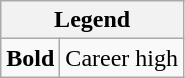<table class="wikitable mw-collapsible">
<tr>
<th colspan="2">Legend</th>
</tr>
<tr>
<td><strong>Bold</strong></td>
<td>Career high</td>
</tr>
</table>
